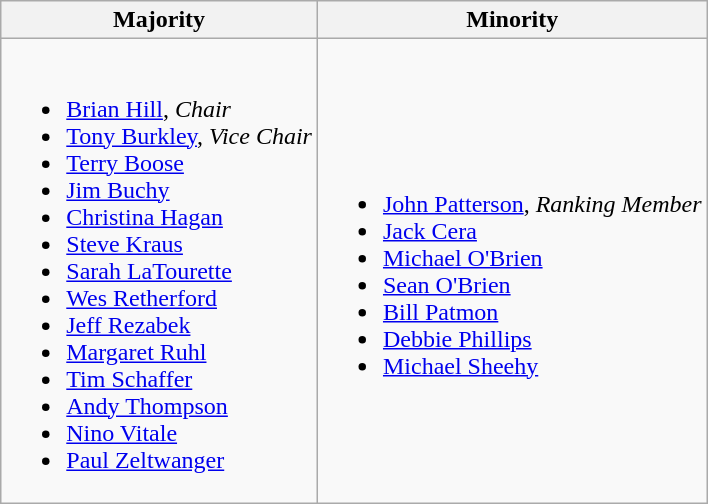<table class=wikitable>
<tr>
<th>Majority</th>
<th>Minority</th>
</tr>
<tr>
<td><br><ul><li><a href='#'>Brian Hill</a>, <em>Chair</em></li><li><a href='#'>Tony Burkley</a>, <em>Vice Chair</em></li><li><a href='#'>Terry Boose</a></li><li><a href='#'>Jim Buchy</a></li><li><a href='#'>Christina Hagan</a></li><li><a href='#'>Steve Kraus</a></li><li><a href='#'>Sarah LaTourette</a></li><li><a href='#'>Wes Retherford</a></li><li><a href='#'>Jeff Rezabek</a></li><li><a href='#'>Margaret Ruhl</a></li><li><a href='#'>Tim Schaffer</a></li><li><a href='#'>Andy Thompson</a></li><li><a href='#'>Nino Vitale</a></li><li><a href='#'>Paul Zeltwanger</a></li></ul></td>
<td><br><ul><li><a href='#'>John Patterson</a>, <em>Ranking Member</em></li><li><a href='#'>Jack Cera</a></li><li><a href='#'>Michael O'Brien</a></li><li><a href='#'>Sean O'Brien</a></li><li><a href='#'>Bill Patmon</a></li><li><a href='#'>Debbie Phillips</a></li><li><a href='#'>Michael Sheehy</a></li></ul></td>
</tr>
</table>
